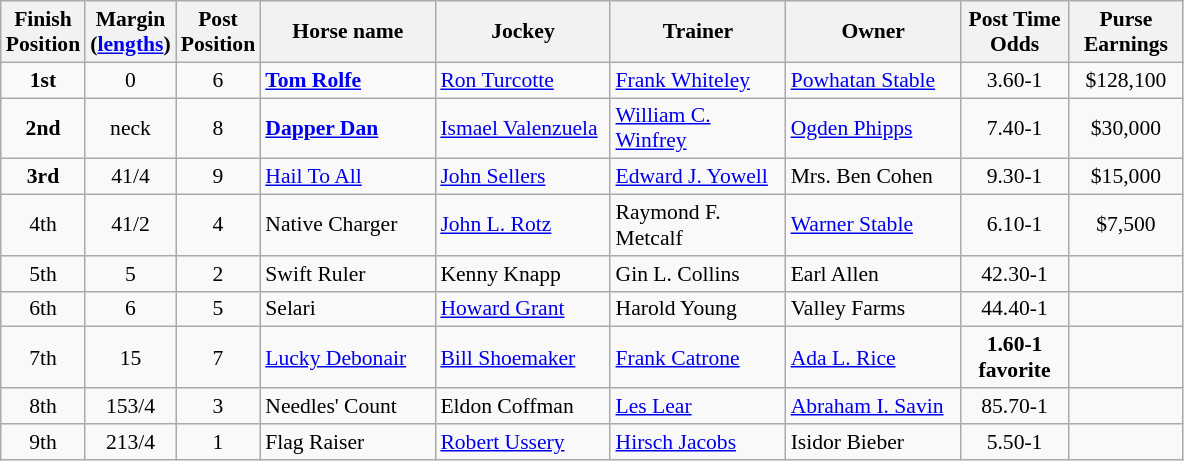<table class="wikitable sortable" | border="2" cellpadding="1" style="border-collapse: collapse; font-size:90%">
<tr>
<th width="45px">Finish <br> Position</th>
<th width="45px">Margin<br> <span>(<a href='#'>lengths</a>)</span></th>
<th width="40px">Post <br> Position</th>
<th width="110px">Horse name</th>
<th width="110px">Jockey</th>
<th width="110px">Trainer</th>
<th width="110px">Owner</th>
<th width="65px">Post Time <br> Odds</th>
<th width="70px">Purse <br> Earnings</th>
</tr>
<tr>
<td align=center><strong>1<span>st</span></strong></td>
<td align=center>0</td>
<td align=center>6</td>
<td><strong><a href='#'>Tom Rolfe</a></strong></td>
<td><a href='#'>Ron Turcotte</a></td>
<td><a href='#'>Frank Whiteley</a></td>
<td><a href='#'>Powhatan Stable</a></td>
<td align=center>3.60-1</td>
<td align=center>$128,100</td>
</tr>
<tr>
<td align=center><strong>2<span>nd</span></strong></td>
<td align=center><span>neck</span></td>
<td align=center>8</td>
<td><strong><a href='#'>Dapper Dan</a></strong></td>
<td><a href='#'>Ismael Valenzuela</a></td>
<td><a href='#'>William C. Winfrey</a></td>
<td><a href='#'>Ogden Phipps</a></td>
<td align=center>7.40-1</td>
<td align=center>$30,000</td>
</tr>
<tr>
<td align=center><strong>3<span>rd</span></strong></td>
<td align=center>4<span>1/4</span></td>
<td align=center>9</td>
<td><a href='#'>Hail To All</a></td>
<td><a href='#'>John Sellers</a></td>
<td><a href='#'>Edward J. Yowell</a></td>
<td>Mrs. Ben Cohen</td>
<td align=center>9.30-1</td>
<td align=center>$15,000</td>
</tr>
<tr>
<td align=center>4<span>th</span></td>
<td align=center>4<span>1/2</span></td>
<td align=center>4</td>
<td>Native Charger</td>
<td><a href='#'>John L. Rotz</a></td>
<td>Raymond F. Metcalf</td>
<td><a href='#'>Warner Stable</a></td>
<td align=center>6.10-1</td>
<td align=center>$7,500</td>
</tr>
<tr>
<td align=center>5<span>th</span></td>
<td align=center>5</td>
<td align=center>2</td>
<td>Swift Ruler</td>
<td>Kenny Knapp</td>
<td>Gin L. Collins</td>
<td>Earl Allen</td>
<td align=center>42.30-1</td>
<td align=center></td>
</tr>
<tr>
<td align=center>6<span>th</span></td>
<td align=center>6</td>
<td align=center>5</td>
<td>Selari</td>
<td><a href='#'>Howard Grant</a></td>
<td>Harold Young</td>
<td>Valley Farms</td>
<td align=center>44.40-1</td>
<td></td>
</tr>
<tr>
<td align=center>7<span>th</span></td>
<td align=center>15</td>
<td align=center>7</td>
<td><a href='#'>Lucky Debonair</a></td>
<td><a href='#'>Bill Shoemaker</a></td>
<td><a href='#'>Frank Catrone</a></td>
<td><a href='#'>Ada L. Rice</a></td>
<td align=center><strong>1.60-1</strong> <br><strong><span>favorite</span></strong></td>
<td></td>
</tr>
<tr>
<td align=center>8<span>th</span></td>
<td align=center>15<span>3/4</span></td>
<td align=center>3</td>
<td>Needles' Count</td>
<td>Eldon Coffman</td>
<td><a href='#'>Les Lear</a></td>
<td><a href='#'>Abraham I. Savin</a></td>
<td align=center>85.70-1</td>
<td></td>
</tr>
<tr>
<td align=center>9<span>th</span></td>
<td align=center>21<span>3/4</span></td>
<td align=center>1</td>
<td>Flag Raiser</td>
<td><a href='#'>Robert Ussery</a></td>
<td><a href='#'>Hirsch Jacobs</a></td>
<td>Isidor Bieber</td>
<td align=center>5.50-1</td>
<td></td>
</tr>
</table>
